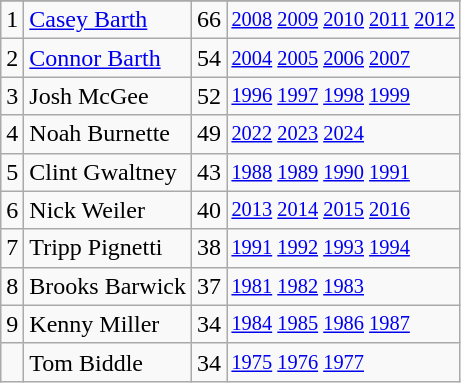<table class="wikitable">
<tr>
</tr>
<tr>
<td>1</td>
<td><a href='#'>Casey Barth</a></td>
<td>66</td>
<td style="font-size:85%;"><a href='#'>2008</a> <a href='#'>2009</a> <a href='#'>2010</a> <a href='#'>2011</a> <a href='#'>2012</a></td>
</tr>
<tr>
<td>2</td>
<td><a href='#'>Connor Barth</a></td>
<td>54</td>
<td style="font-size:85%;"><a href='#'>2004</a> <a href='#'>2005</a> <a href='#'>2006</a> <a href='#'>2007</a></td>
</tr>
<tr>
<td>3</td>
<td>Josh McGee</td>
<td>52</td>
<td style="font-size:85%;"><a href='#'>1996</a> <a href='#'>1997</a> <a href='#'>1998</a> <a href='#'>1999</a></td>
</tr>
<tr>
<td>4</td>
<td>Noah Burnette</td>
<td>49</td>
<td style="font-size:85%;"><a href='#'>2022</a> <a href='#'>2023</a> <a href='#'>2024</a></td>
</tr>
<tr>
<td>5</td>
<td>Clint Gwaltney</td>
<td>43</td>
<td style="font-size:85%;"><a href='#'>1988</a> <a href='#'>1989</a> <a href='#'>1990</a> <a href='#'>1991</a></td>
</tr>
<tr>
<td>6</td>
<td>Nick Weiler</td>
<td>40</td>
<td style="font-size:85%;"><a href='#'>2013</a> <a href='#'>2014</a> <a href='#'>2015</a> <a href='#'>2016</a></td>
</tr>
<tr>
<td>7</td>
<td>Tripp Pignetti</td>
<td>38</td>
<td style="font-size:85%;"><a href='#'>1991</a> <a href='#'>1992</a> <a href='#'>1993</a> <a href='#'>1994</a></td>
</tr>
<tr>
<td>8</td>
<td>Brooks Barwick</td>
<td>37</td>
<td style="font-size:85%;"><a href='#'>1981</a> <a href='#'>1982</a> <a href='#'>1983</a></td>
</tr>
<tr>
<td>9</td>
<td>Kenny Miller</td>
<td>34</td>
<td style="font-size:85%;"><a href='#'>1984</a> <a href='#'>1985</a> <a href='#'>1986</a> <a href='#'>1987</a></td>
</tr>
<tr>
<td></td>
<td>Tom Biddle</td>
<td>34</td>
<td style="font-size:85%;"><a href='#'>1975</a> <a href='#'>1976</a> <a href='#'>1977</a></td>
</tr>
</table>
